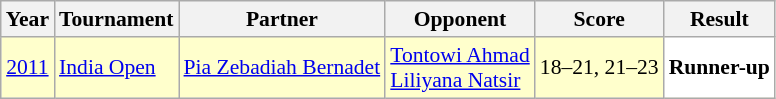<table class="sortable wikitable" style="font-size: 90%">
<tr>
<th>Year</th>
<th>Tournament</th>
<th>Partner</th>
<th>Opponent</th>
<th>Score</th>
<th>Result</th>
</tr>
<tr style="background:#FFFFCC">
<td align="center"><a href='#'>2011</a></td>
<td align="left"><a href='#'>India Open</a></td>
<td align="left"> <a href='#'>Pia Zebadiah Bernadet</a></td>
<td align="left"> <a href='#'>Tontowi Ahmad</a> <br>  <a href='#'>Liliyana Natsir</a></td>
<td align="left">18–21, 21–23</td>
<td style="text-align:left; background:white"> <strong>Runner-up</strong></td>
</tr>
</table>
